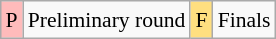<table class="wikitable" style="margin:0.5em auto; font-size:90%; line-height:1.25em; text-align:center;">
<tr>
<td bgcolor="#FFBBBB" align=center>P</td>
<td>Preliminary round</td>
<td bgcolor="#FFDF80" align=center>F</td>
<td>Finals</td>
</tr>
</table>
